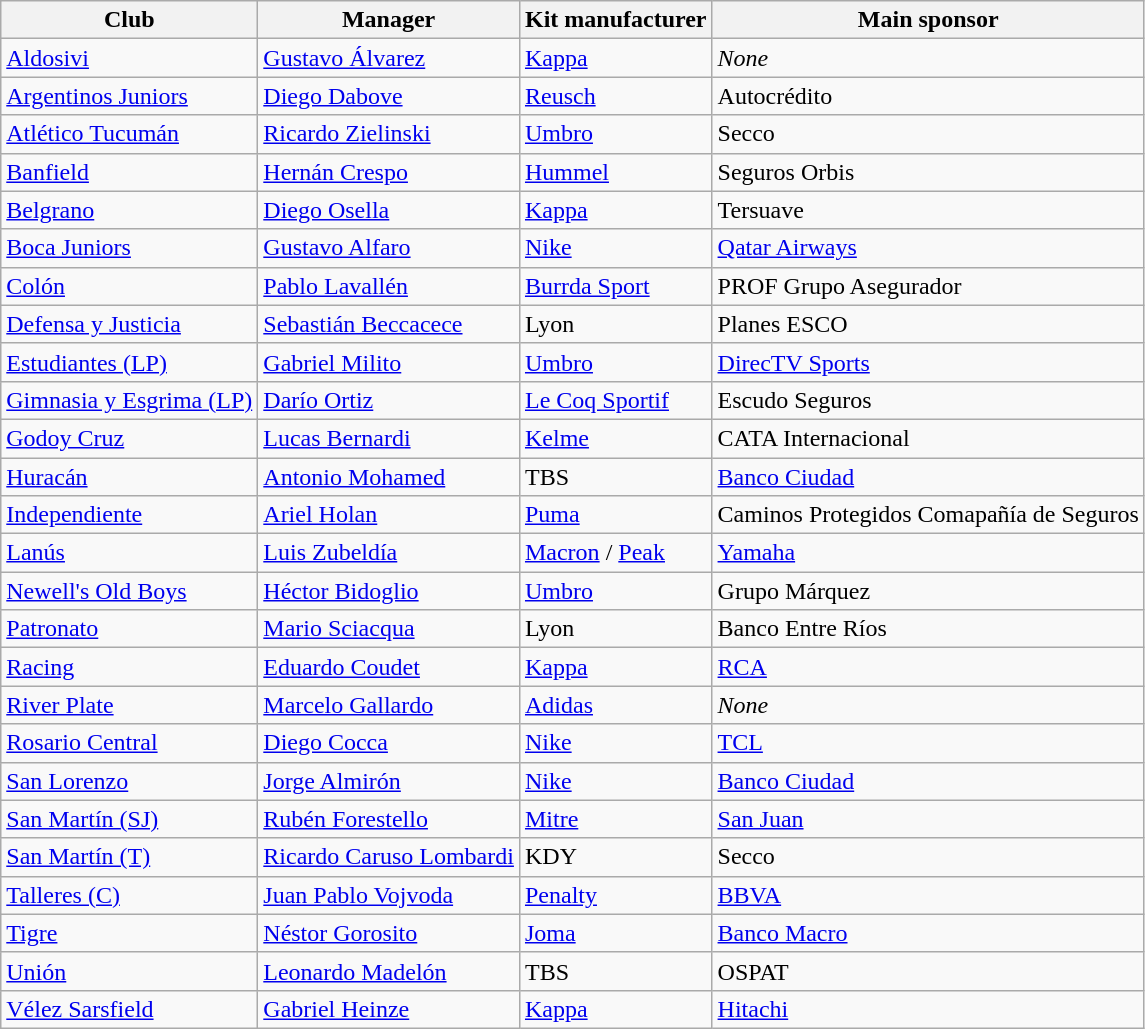<table class="wikitable sortable">
<tr>
<th>Club</th>
<th>Manager</th>
<th>Kit manufacturer</th>
<th>Main sponsor</th>
</tr>
<tr>
<td><a href='#'>Aldosivi</a></td>
<td> <a href='#'>Gustavo Álvarez</a></td>
<td><a href='#'>Kappa</a></td>
<td><em>None</em></td>
</tr>
<tr>
<td><a href='#'>Argentinos Juniors</a></td>
<td> <a href='#'>Diego Dabove</a></td>
<td><a href='#'>Reusch</a></td>
<td>Autocrédito</td>
</tr>
<tr>
<td><a href='#'>Atlético Tucumán</a></td>
<td> <a href='#'>Ricardo Zielinski</a></td>
<td><a href='#'>Umbro</a></td>
<td>Secco</td>
</tr>
<tr>
<td><a href='#'>Banfield</a></td>
<td> <a href='#'>Hernán Crespo</a></td>
<td><a href='#'>Hummel</a></td>
<td>Seguros Orbis</td>
</tr>
<tr>
<td><a href='#'>Belgrano</a></td>
<td> <a href='#'>Diego Osella</a></td>
<td><a href='#'>Kappa</a></td>
<td>Tersuave</td>
</tr>
<tr>
<td><a href='#'>Boca Juniors</a></td>
<td> <a href='#'>Gustavo Alfaro</a></td>
<td><a href='#'>Nike</a></td>
<td><a href='#'>Qatar Airways</a></td>
</tr>
<tr>
<td><a href='#'>Colón</a></td>
<td> <a href='#'>Pablo Lavallén</a></td>
<td><a href='#'>Burrda Sport</a></td>
<td>PROF Grupo Asegurador</td>
</tr>
<tr>
<td><a href='#'>Defensa y Justicia</a></td>
<td> <a href='#'>Sebastián Beccacece</a></td>
<td>Lyon</td>
<td>Planes ESCO</td>
</tr>
<tr>
<td><a href='#'>Estudiantes (LP)</a></td>
<td> <a href='#'>Gabriel Milito</a></td>
<td><a href='#'>Umbro</a></td>
<td><a href='#'>DirecTV Sports</a></td>
</tr>
<tr>
<td><a href='#'>Gimnasia y Esgrima (LP)</a></td>
<td> <a href='#'>Darío Ortiz</a></td>
<td><a href='#'>Le Coq Sportif</a></td>
<td>Escudo Seguros</td>
</tr>
<tr>
<td><a href='#'>Godoy Cruz</a></td>
<td> <a href='#'>Lucas Bernardi</a></td>
<td><a href='#'>Kelme</a></td>
<td>CATA Internacional</td>
</tr>
<tr>
<td><a href='#'>Huracán</a></td>
<td> <a href='#'>Antonio Mohamed</a></td>
<td>TBS</td>
<td><a href='#'>Banco Ciudad</a></td>
</tr>
<tr>
<td><a href='#'>Independiente</a></td>
<td> <a href='#'>Ariel Holan</a></td>
<td><a href='#'>Puma</a></td>
<td>Caminos Protegidos Comapañía de Seguros</td>
</tr>
<tr>
<td><a href='#'>Lanús</a></td>
<td> <a href='#'>Luis Zubeldía</a></td>
<td><a href='#'>Macron</a> / <a href='#'>Peak</a></td>
<td><a href='#'>Yamaha</a></td>
</tr>
<tr>
<td><a href='#'>Newell's Old Boys</a></td>
<td> <a href='#'>Héctor Bidoglio</a></td>
<td><a href='#'>Umbro</a></td>
<td>Grupo Márquez</td>
</tr>
<tr>
<td><a href='#'>Patronato</a></td>
<td> <a href='#'>Mario Sciacqua</a></td>
<td>Lyon</td>
<td>Banco Entre Ríos</td>
</tr>
<tr>
<td><a href='#'>Racing</a></td>
<td> <a href='#'>Eduardo Coudet</a></td>
<td><a href='#'>Kappa</a></td>
<td><a href='#'>RCA</a></td>
</tr>
<tr>
<td><a href='#'>River Plate</a></td>
<td> <a href='#'>Marcelo Gallardo</a></td>
<td><a href='#'>Adidas</a></td>
<td><em>None</em></td>
</tr>
<tr>
<td><a href='#'>Rosario Central</a></td>
<td> <a href='#'>Diego Cocca</a></td>
<td><a href='#'>Nike</a></td>
<td><a href='#'>TCL</a></td>
</tr>
<tr>
<td><a href='#'>San Lorenzo</a></td>
<td> <a href='#'>Jorge Almirón</a></td>
<td><a href='#'>Nike</a></td>
<td><a href='#'>Banco Ciudad</a></td>
</tr>
<tr>
<td><a href='#'>San Martín (SJ)</a></td>
<td> <a href='#'>Rubén Forestello</a></td>
<td><a href='#'>Mitre</a></td>
<td><a href='#'>San Juan</a></td>
</tr>
<tr>
<td><a href='#'>San Martín (T)</a></td>
<td> <a href='#'>Ricardo Caruso Lombardi</a></td>
<td>KDY</td>
<td>Secco</td>
</tr>
<tr>
<td><a href='#'>Talleres (C)</a></td>
<td> <a href='#'>Juan Pablo Vojvoda</a></td>
<td><a href='#'>Penalty</a></td>
<td><a href='#'>BBVA</a></td>
</tr>
<tr>
<td><a href='#'>Tigre</a></td>
<td> <a href='#'>Néstor Gorosito</a></td>
<td><a href='#'>Joma</a></td>
<td><a href='#'>Banco Macro</a></td>
</tr>
<tr>
<td><a href='#'>Unión</a></td>
<td> <a href='#'>Leonardo Madelón</a></td>
<td>TBS</td>
<td>OSPAT</td>
</tr>
<tr>
<td><a href='#'>Vélez Sarsfield</a></td>
<td> <a href='#'>Gabriel Heinze</a></td>
<td><a href='#'>Kappa</a></td>
<td><a href='#'>Hitachi</a></td>
</tr>
</table>
